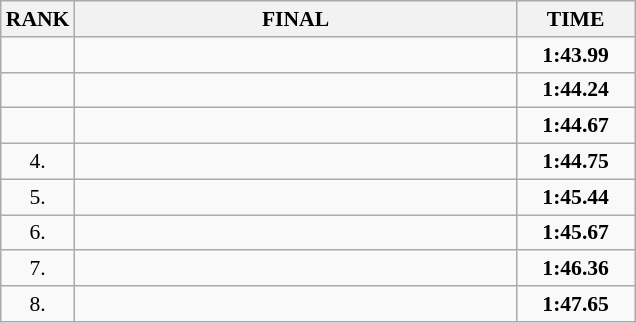<table class="wikitable" style="border-collapse: collapse; font-size: 90%;">
<tr>
<th>RANK</th>
<th style="width: 20em">FINAL</th>
<th style="width: 5em">TIME</th>
</tr>
<tr>
<td align="center"></td>
<td></td>
<td align="center"><strong>1:43.99</strong></td>
</tr>
<tr>
<td align="center"></td>
<td></td>
<td align="center"><strong>1:44.24</strong></td>
</tr>
<tr>
<td align="center"></td>
<td></td>
<td align="center"><strong>1:44.67</strong></td>
</tr>
<tr>
<td align="center">4.</td>
<td></td>
<td align="center"><strong>1:44.75</strong></td>
</tr>
<tr>
<td align="center">5.</td>
<td></td>
<td align="center"><strong>1:45.44</strong></td>
</tr>
<tr>
<td align="center">6.</td>
<td></td>
<td align="center"><strong>1:45.67</strong></td>
</tr>
<tr>
<td align="center">7.</td>
<td></td>
<td align="center"><strong>1:46.36</strong></td>
</tr>
<tr>
<td align="center">8.</td>
<td></td>
<td align="center"><strong>1:47.65</strong></td>
</tr>
</table>
